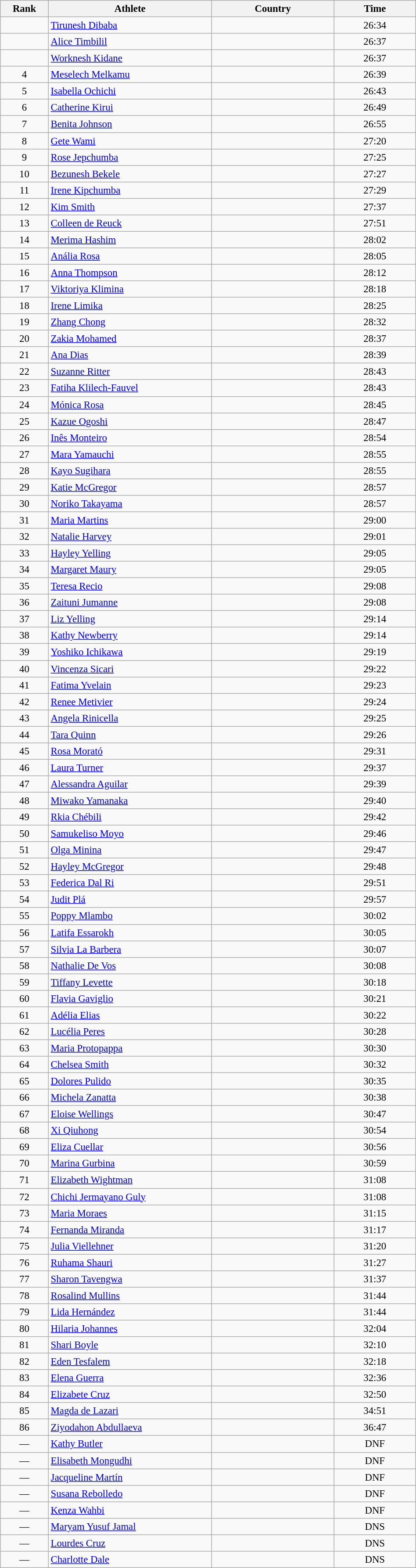<table class="wikitable sortable" style=" text-align:center; font-size:95%;" width="50%">
<tr>
<th width=5%>Rank</th>
<th width=20%>Athlete</th>
<th width=15%>Country</th>
<th width=10%>Time</th>
</tr>
<tr>
<td align=center></td>
<td align=left><a href='#'>Tirunesh Dibaba</a></td>
<td align=left></td>
<td>26:34</td>
</tr>
<tr>
<td align=center></td>
<td align=left><a href='#'>Alice Timbilil</a></td>
<td align=left></td>
<td>26:37</td>
</tr>
<tr>
<td align=center></td>
<td align=left><a href='#'>Worknesh Kidane</a></td>
<td align=left></td>
<td>26:37</td>
</tr>
<tr>
<td align=center>4</td>
<td align=left><a href='#'>Meselech Melkamu</a></td>
<td align=left></td>
<td>26:39</td>
</tr>
<tr>
<td align=center>5</td>
<td align=left><a href='#'>Isabella Ochichi</a></td>
<td align=left></td>
<td>26:43</td>
</tr>
<tr>
<td align=center>6</td>
<td align=left><a href='#'>Catherine Kirui</a></td>
<td align=left></td>
<td>26:49</td>
</tr>
<tr>
<td align=center>7</td>
<td align=left><a href='#'>Benita Johnson</a></td>
<td align=left></td>
<td>26:55</td>
</tr>
<tr>
<td align=center>8</td>
<td align=left><a href='#'>Gete Wami</a></td>
<td align=left></td>
<td>27:20</td>
</tr>
<tr>
<td align=center>9</td>
<td align=left><a href='#'>Rose Jepchumba</a></td>
<td align=left></td>
<td>27:25</td>
</tr>
<tr>
<td align=center>10</td>
<td align=left><a href='#'>Bezunesh Bekele</a></td>
<td align=left></td>
<td>27:27</td>
</tr>
<tr>
<td align=center>11</td>
<td align=left><a href='#'>Irene Kipchumba</a></td>
<td align=left></td>
<td>27:29</td>
</tr>
<tr>
<td align=center>12</td>
<td align=left><a href='#'>Kim Smith</a></td>
<td align=left></td>
<td>27:37</td>
</tr>
<tr>
<td align=center>13</td>
<td align=left><a href='#'>Colleen de Reuck</a></td>
<td align=left></td>
<td>27:51</td>
</tr>
<tr>
<td align=center>14</td>
<td align=left><a href='#'>Merima Hashim</a></td>
<td align=left></td>
<td>28:02</td>
</tr>
<tr>
<td align=center>15</td>
<td align=left><a href='#'>Anália Rosa</a></td>
<td align=left></td>
<td>28:05</td>
</tr>
<tr>
<td align=center>16</td>
<td align=left><a href='#'>Anna Thompson</a></td>
<td align=left></td>
<td>28:12</td>
</tr>
<tr>
<td align=center>17</td>
<td align=left><a href='#'>Viktoriya Klimina</a></td>
<td align=left></td>
<td>28:18</td>
</tr>
<tr>
<td align=center>18</td>
<td align=left><a href='#'>Irene Limika</a></td>
<td align=left></td>
<td>28:25</td>
</tr>
<tr>
<td align=center>19</td>
<td align=left><a href='#'>Zhang Chong</a></td>
<td align=left></td>
<td>28:32</td>
</tr>
<tr>
<td align=center>20</td>
<td align=left><a href='#'>Zakia Mohamed</a></td>
<td align=left></td>
<td>28:37</td>
</tr>
<tr>
<td align=center>21</td>
<td align=left><a href='#'>Ana Dias</a></td>
<td align=left></td>
<td>28:39</td>
</tr>
<tr>
<td align=center>22</td>
<td align=left><a href='#'>Suzanne Ritter</a></td>
<td align=left></td>
<td>28:43</td>
</tr>
<tr>
<td align=center>23</td>
<td align=left><a href='#'>Fatiha Klilech-Fauvel</a></td>
<td align=left></td>
<td>28:43</td>
</tr>
<tr>
<td align=center>24</td>
<td align=left><a href='#'>Mónica Rosa</a></td>
<td align=left></td>
<td>28:45</td>
</tr>
<tr>
<td align=center>25</td>
<td align=left><a href='#'>Kazue Ogoshi</a></td>
<td align=left></td>
<td>28:47</td>
</tr>
<tr>
<td align=center>26</td>
<td align=left><a href='#'>Inês Monteiro</a></td>
<td align=left></td>
<td>28:54</td>
</tr>
<tr>
<td align=center>27</td>
<td align=left><a href='#'>Mara Yamauchi</a></td>
<td align=left></td>
<td>28:55</td>
</tr>
<tr>
<td align=center>28</td>
<td align=left><a href='#'>Kayo Sugihara</a></td>
<td align=left></td>
<td>28:55</td>
</tr>
<tr>
<td align=center>29</td>
<td align=left><a href='#'>Katie McGregor</a></td>
<td align=left></td>
<td>28:57</td>
</tr>
<tr>
<td align=center>30</td>
<td align=left><a href='#'>Noriko Takayama</a></td>
<td align=left></td>
<td>28:57</td>
</tr>
<tr>
<td align=center>31</td>
<td align=left><a href='#'>Maria Martins</a></td>
<td align=left></td>
<td>29:00</td>
</tr>
<tr>
<td align=center>32</td>
<td align=left><a href='#'>Natalie Harvey</a></td>
<td align=left></td>
<td>29:01</td>
</tr>
<tr>
<td align=center>33</td>
<td align=left><a href='#'>Hayley Yelling</a></td>
<td align=left></td>
<td>29:05</td>
</tr>
<tr>
<td align=center>34</td>
<td align=left><a href='#'>Margaret Maury</a></td>
<td align=left></td>
<td>29:05</td>
</tr>
<tr>
<td align=center>35</td>
<td align=left><a href='#'>Teresa Recio</a></td>
<td align=left></td>
<td>29:08</td>
</tr>
<tr>
<td align=center>36</td>
<td align=left><a href='#'>Zaituni Jumanne</a></td>
<td align=left></td>
<td>29:08</td>
</tr>
<tr>
<td align=center>37</td>
<td align=left><a href='#'>Liz Yelling</a></td>
<td align=left></td>
<td>29:14</td>
</tr>
<tr>
<td align=center>38</td>
<td align=left><a href='#'>Kathy Newberry</a></td>
<td align=left></td>
<td>29:14</td>
</tr>
<tr>
<td align=center>39</td>
<td align=left><a href='#'>Yoshiko Ichikawa</a></td>
<td align=left></td>
<td>29:19</td>
</tr>
<tr>
<td align=center>40</td>
<td align=left><a href='#'>Vincenza Sicari</a></td>
<td align=left></td>
<td>29:22</td>
</tr>
<tr>
<td align=center>41</td>
<td align=left><a href='#'>Fatima Yvelain</a></td>
<td align=left></td>
<td>29:23</td>
</tr>
<tr>
<td align=center>42</td>
<td align=left><a href='#'>Renee Metivier</a></td>
<td align=left></td>
<td>29:24</td>
</tr>
<tr>
<td align=center>43</td>
<td align=left><a href='#'>Angela Rinicella</a></td>
<td align=left></td>
<td>29:25</td>
</tr>
<tr>
<td align=center>44</td>
<td align=left><a href='#'>Tara Quinn</a></td>
<td align=left></td>
<td>29:26</td>
</tr>
<tr>
<td align=center>45</td>
<td align=left><a href='#'>Rosa Morató</a></td>
<td align=left></td>
<td>29:31</td>
</tr>
<tr>
<td align=center>46</td>
<td align=left><a href='#'>Laura Turner</a></td>
<td align=left></td>
<td>29:37</td>
</tr>
<tr>
<td align=center>47</td>
<td align=left><a href='#'>Alessandra Aguilar</a></td>
<td align=left></td>
<td>29:39</td>
</tr>
<tr>
<td align=center>48</td>
<td align=left><a href='#'>Miwako Yamanaka</a></td>
<td align=left></td>
<td>29:40</td>
</tr>
<tr>
<td align=center>49</td>
<td align=left><a href='#'>Rkia Chébili</a></td>
<td align=left></td>
<td>29:42</td>
</tr>
<tr>
<td align=center>50</td>
<td align=left><a href='#'>Samukeliso Moyo</a></td>
<td align=left></td>
<td>29:46</td>
</tr>
<tr>
<td align=center>51</td>
<td align=left><a href='#'>Olga Minina</a></td>
<td align=left></td>
<td>29:47</td>
</tr>
<tr>
<td align=center>52</td>
<td align=left><a href='#'>Hayley McGregor</a></td>
<td align=left></td>
<td>29:48</td>
</tr>
<tr>
<td align=center>53</td>
<td align=left><a href='#'>Federica Dal Ri</a></td>
<td align=left></td>
<td>29:51</td>
</tr>
<tr>
<td align=center>54</td>
<td align=left><a href='#'>Judit Plá</a></td>
<td align=left></td>
<td>29:57</td>
</tr>
<tr>
<td align=center>55</td>
<td align=left><a href='#'>Poppy Mlambo</a></td>
<td align=left></td>
<td>30:02</td>
</tr>
<tr>
<td align=center>56</td>
<td align=left><a href='#'>Latifa Essarokh</a></td>
<td align=left></td>
<td>30:05</td>
</tr>
<tr>
<td align=center>57</td>
<td align=left><a href='#'>Silvia La Barbera</a></td>
<td align=left></td>
<td>30:07</td>
</tr>
<tr>
<td align=center>58</td>
<td align=left><a href='#'>Nathalie De Vos</a></td>
<td align=left></td>
<td>30:08</td>
</tr>
<tr>
<td align=center>59</td>
<td align=left><a href='#'>Tiffany Levette</a></td>
<td align=left></td>
<td>30:18</td>
</tr>
<tr>
<td align=center>60</td>
<td align=left><a href='#'>Flavia Gaviglio</a></td>
<td align=left></td>
<td>30:21</td>
</tr>
<tr>
<td align=center>61</td>
<td align=left><a href='#'>Adélia Elias</a></td>
<td align=left></td>
<td>30:22</td>
</tr>
<tr>
<td align=center>62</td>
<td align=left><a href='#'>Lucélia Peres</a></td>
<td align=left></td>
<td>30:28</td>
</tr>
<tr>
<td align=center>63</td>
<td align=left><a href='#'>Maria Protopappa</a></td>
<td align=left></td>
<td>30:30</td>
</tr>
<tr>
<td align=center>64</td>
<td align=left><a href='#'>Chelsea Smith</a></td>
<td align=left></td>
<td>30:32</td>
</tr>
<tr>
<td align=center>65</td>
<td align=left><a href='#'>Dolores Pulido</a></td>
<td align=left></td>
<td>30:35</td>
</tr>
<tr>
<td align=center>66</td>
<td align=left><a href='#'>Michela Zanatta</a></td>
<td align=left></td>
<td>30:38</td>
</tr>
<tr>
<td align=center>67</td>
<td align=left><a href='#'>Eloise Wellings</a></td>
<td align=left></td>
<td>30:47</td>
</tr>
<tr>
<td align=center>68</td>
<td align=left><a href='#'>Xi Qiuhong</a></td>
<td align=left></td>
<td>30:54</td>
</tr>
<tr>
<td align=center>69</td>
<td align=left><a href='#'>Eliza Cuellar</a></td>
<td align=left></td>
<td>30:56</td>
</tr>
<tr>
<td align=center>70</td>
<td align=left><a href='#'>Marina Gurbina</a></td>
<td align=left></td>
<td>30:59</td>
</tr>
<tr>
<td align=center>71</td>
<td align=left><a href='#'>Elizabeth Wightman</a></td>
<td align=left></td>
<td>31:08</td>
</tr>
<tr>
<td align=center>72</td>
<td align=left><a href='#'>Chichi Jermayano Guly</a></td>
<td align=left></td>
<td>31:08</td>
</tr>
<tr>
<td align=center>73</td>
<td align=left><a href='#'>Maria Moraes</a></td>
<td align=left></td>
<td>31:15</td>
</tr>
<tr>
<td align=center>74</td>
<td align=left><a href='#'>Fernanda Miranda</a></td>
<td align=left></td>
<td>31:17</td>
</tr>
<tr>
<td align=center>75</td>
<td align=left><a href='#'>Julia Viellehner</a></td>
<td align=left></td>
<td>31:20</td>
</tr>
<tr>
<td align=center>76</td>
<td align=left><a href='#'>Ruhama Shauri</a></td>
<td align=left></td>
<td>31:27</td>
</tr>
<tr>
<td align=center>77</td>
<td align=left><a href='#'>Sharon Tavengwa</a></td>
<td align=left></td>
<td>31:37</td>
</tr>
<tr>
<td align=center>78</td>
<td align=left><a href='#'>Rosalind Mullins</a></td>
<td align=left></td>
<td>31:44</td>
</tr>
<tr>
<td align=center>79</td>
<td align=left><a href='#'>Lida Hernández</a></td>
<td align=left></td>
<td>31:44</td>
</tr>
<tr>
<td align=center>80</td>
<td align=left><a href='#'>Hilaria Johannes</a></td>
<td align=left></td>
<td>32:04</td>
</tr>
<tr>
<td align=center>81</td>
<td align=left><a href='#'>Shari Boyle</a></td>
<td align=left></td>
<td>32:10</td>
</tr>
<tr>
<td align=center>82</td>
<td align=left><a href='#'>Eden Tesfalem</a></td>
<td align=left></td>
<td>32:18</td>
</tr>
<tr>
<td align=center>83</td>
<td align=left><a href='#'>Elena Guerra</a></td>
<td align=left></td>
<td>32:36</td>
</tr>
<tr>
<td align=center>84</td>
<td align=left><a href='#'>Elizabete Cruz</a></td>
<td align=left></td>
<td>32:50</td>
</tr>
<tr>
<td align=center>85</td>
<td align=left><a href='#'>Magda de Lazari</a></td>
<td align=left></td>
<td>34:51</td>
</tr>
<tr>
<td align=center>86</td>
<td align=left><a href='#'>Ziyodahon Abdullaeva</a></td>
<td align=left></td>
<td>36:47</td>
</tr>
<tr>
<td align=center>—</td>
<td align=left><a href='#'>Kathy Butler</a></td>
<td align=left></td>
<td>DNF</td>
</tr>
<tr>
<td align=center>—</td>
<td align=left><a href='#'>Elisabeth Mongudhi</a></td>
<td align=left></td>
<td>DNF</td>
</tr>
<tr>
<td align=center>—</td>
<td align=left><a href='#'>Jacqueline Martín</a></td>
<td align=left></td>
<td>DNF</td>
</tr>
<tr>
<td align=center>—</td>
<td align=left><a href='#'>Susana Rebolledo</a></td>
<td align=left></td>
<td>DNF</td>
</tr>
<tr>
<td align=center>—</td>
<td align=left><a href='#'>Kenza Wahbi</a></td>
<td align=left></td>
<td>DNF</td>
</tr>
<tr>
<td align=center>—</td>
<td align=left><a href='#'>Maryam Yusuf Jamal</a></td>
<td align=left></td>
<td>DNS</td>
</tr>
<tr>
<td align=center>—</td>
<td align=left><a href='#'>Lourdes Cruz</a></td>
<td align=left></td>
<td>DNS</td>
</tr>
<tr>
<td align=center>—</td>
<td align=left><a href='#'>Charlotte Dale</a></td>
<td align=left></td>
<td>DNS</td>
</tr>
</table>
